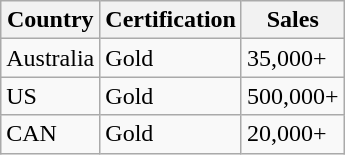<table class="wikitable">
<tr>
<th>Country</th>
<th>Certification</th>
<th>Sales</th>
</tr>
<tr>
<td>Australia</td>
<td>Gold</td>
<td>35,000+</td>
</tr>
<tr>
<td>US</td>
<td>Gold</td>
<td>500,000+</td>
</tr>
<tr>
<td>CAN</td>
<td>Gold</td>
<td>20,000+</td>
</tr>
</table>
